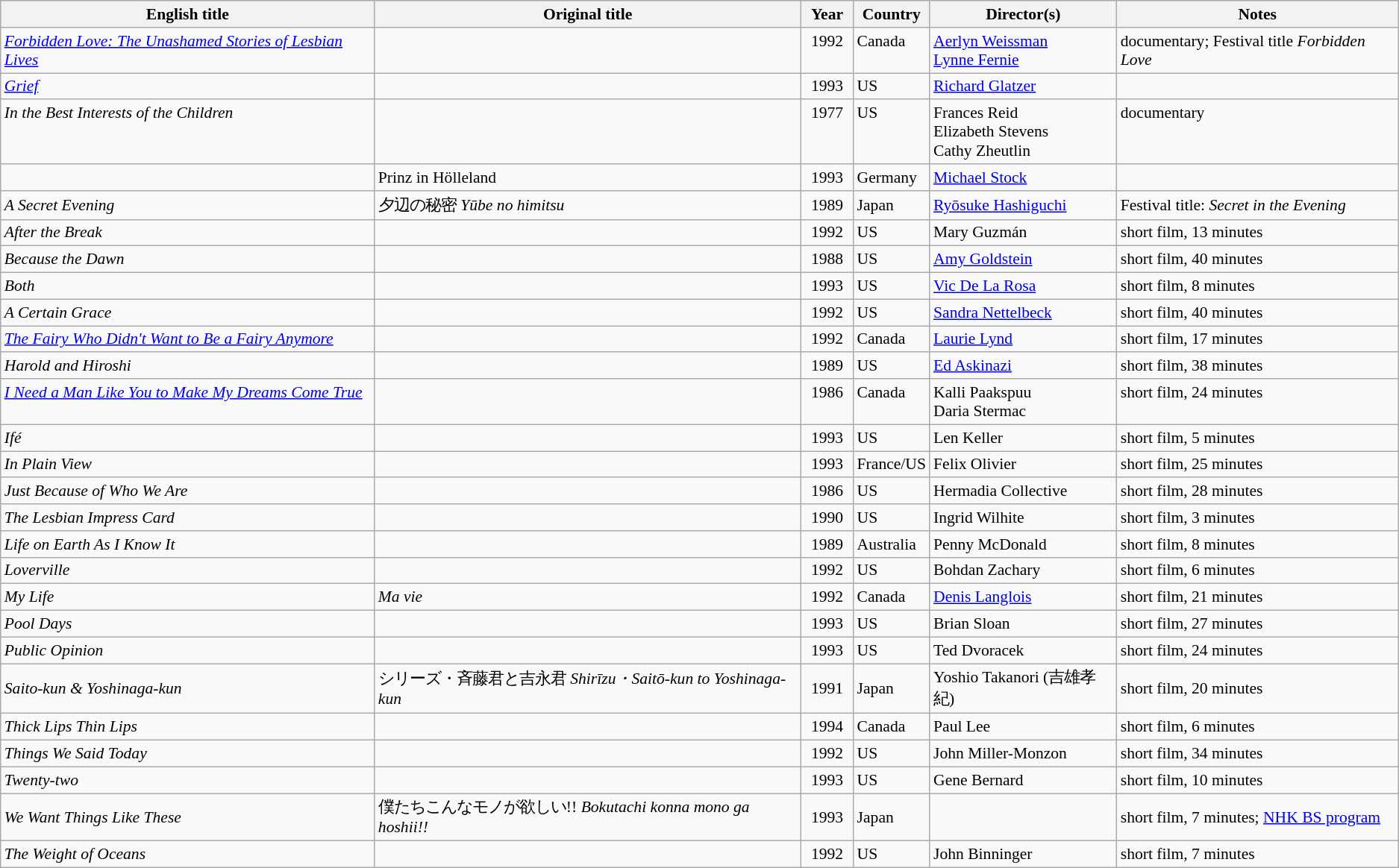<table class="wikitable" style="font-size: 90%;">
<tr>
<th>English title</th>
<th>Original title</th>
<th style="width:40px;">Year</th>
<th>Country</th>
<th>Director(s)</th>
<th>Notes</th>
</tr>
<tr valign="top">
<td><em><a href='#'>Forbidden Love: The Unashamed Stories of Lesbian Lives</a></em></td>
<td></td>
<td style="text-align:center;">1992</td>
<td>Canada</td>
<td><a href='#'>Aerlyn Weissman</a> <br> <a href='#'>Lynne Fernie</a></td>
<td>documentary; Festival title <em>Forbidden Love</em></td>
</tr>
<tr>
<td><em><a href='#'>Grief</a></em></td>
<td></td>
<td style="text-align:center;">1993</td>
<td>US</td>
<td><a href='#'>Richard Glatzer</a></td>
<td></td>
</tr>
<tr valign="top">
<td><em>In the Best Interests of the Children</em></td>
<td></td>
<td style="text-align:center;">1977</td>
<td>US</td>
<td>Frances Reid <br> Elizabeth Stevens <br> Cathy Zheutlin</td>
<td>documentary</td>
</tr>
<tr>
<td><em></em></td>
<td>Prinz in Hölleland</td>
<td style="text-align:center;">1993</td>
<td>Germany</td>
<td><a href='#'>Michael Stock</a></td>
<td></td>
</tr>
<tr>
<td><em>A Secret Evening</em></td>
<td>夕辺の秘密 <em>Yūbe no himitsu</em></td>
<td style="text-align:center;">1989</td>
<td>Japan</td>
<td><a href='#'>Ryōsuke Hashiguchi</a></td>
<td>Festival title: <em>Secret in the Evening</em></td>
</tr>
<tr>
<td><em>After the Break</em></td>
<td></td>
<td style="text-align:center;">1992</td>
<td>US</td>
<td>Mary Guzmán</td>
<td>short film, 13 minutes</td>
</tr>
<tr>
<td><em>Because the Dawn</em></td>
<td></td>
<td style="text-align:center;">1988</td>
<td>US</td>
<td><a href='#'>Amy Goldstein</a></td>
<td>short film, 40 minutes</td>
</tr>
<tr>
<td><em>Both</em></td>
<td></td>
<td style="text-align:center;">1993</td>
<td>US</td>
<td><a href='#'>Vic De La Rosa</a></td>
<td>short film, 8 minutes</td>
</tr>
<tr>
<td><em>A Certain Grace</em></td>
<td></td>
<td style="text-align:center;">1992</td>
<td>US</td>
<td><a href='#'>Sandra Nettelbeck</a></td>
<td>short film, 40 minutes</td>
</tr>
<tr>
<td><em><a href='#'>The Fairy Who Didn't Want to Be a Fairy Anymore</a></em></td>
<td></td>
<td style="text-align:center;">1992</td>
<td>Canada</td>
<td><a href='#'>Laurie Lynd</a></td>
<td>short film, 17 minutes</td>
</tr>
<tr>
<td><em>Harold and Hiroshi</em></td>
<td></td>
<td style="text-align:center;">1989</td>
<td>US</td>
<td><a href='#'>Ed Askinazi</a></td>
<td>short film, 38 minutes</td>
</tr>
<tr valign="top">
<td><em><a href='#'>I Need a Man Like You to Make My Dreams Come True</a></em></td>
<td></td>
<td style="text-align:center;">1986</td>
<td>Canada</td>
<td>Kalli Paakspuu <br> Daria Stermac</td>
<td>short film, 24 minutes</td>
</tr>
<tr>
<td><em>Ifé</em></td>
<td></td>
<td style="text-align:center;">1993</td>
<td>US</td>
<td>Len Keller</td>
<td>short film, 5 minutes</td>
</tr>
<tr>
<td><em>In Plain View</em></td>
<td></td>
<td style="text-align:center;">1993</td>
<td>France/US</td>
<td>Felix Olivier</td>
<td>short film, 25 minutes</td>
</tr>
<tr>
<td><em>Just Because of Who We Are</em></td>
<td></td>
<td style="text-align:center;">1986</td>
<td>US</td>
<td>Hermadia Collective</td>
<td>short film, 28 minutes</td>
</tr>
<tr>
<td><em>The Lesbian Impress Card</em></td>
<td></td>
<td style="text-align:center;">1990</td>
<td>US</td>
<td>Ingrid Wilhite</td>
<td>short film, 3 minutes</td>
</tr>
<tr>
<td><em>Life on Earth As I Know It</em></td>
<td></td>
<td style="text-align:center;">1989</td>
<td>Australia</td>
<td>Penny McDonald</td>
<td>short film, 8 minutes</td>
</tr>
<tr>
<td><em>Loverville</em></td>
<td></td>
<td style="text-align:center;">1992</td>
<td>US</td>
<td>Bohdan Zachary</td>
<td>short film, 6 minutes</td>
</tr>
<tr>
<td><em>My Life</em></td>
<td><em>Ma vie</em></td>
<td style="text-align:center;">1992</td>
<td>Canada</td>
<td><a href='#'>Denis Langlois</a></td>
<td>short film, 21 minutes</td>
</tr>
<tr>
<td><em>Pool Days</em></td>
<td></td>
<td style="text-align:center;">1993</td>
<td>US</td>
<td>Brian Sloan</td>
<td>short film, 27 minutes</td>
</tr>
<tr>
<td><em>Public Opinion</em></td>
<td></td>
<td style="text-align:center;">1993</td>
<td>US</td>
<td>Ted Dvoracek</td>
<td>short film, 24 minutes</td>
</tr>
<tr>
<td><em>Saito-kun & Yoshinaga-kun</em></td>
<td>シリーズ・斉藤君と吉永君 <em>Shirīzu・Saitō-kun to Yoshinaga-kun</em></td>
<td style="text-align:center;">1991</td>
<td>Japan</td>
<td>Yoshio Takanori (吉雄孝紀)</td>
<td>short film, 20 minutes</td>
</tr>
<tr>
<td><em>Thick Lips Thin Lips</em></td>
<td></td>
<td style="text-align:center;">1994</td>
<td>Canada</td>
<td>Paul Lee</td>
<td>short film, 6 minutes</td>
</tr>
<tr>
<td><em>Things We Said Today</em></td>
<td></td>
<td style="text-align:center;">1992</td>
<td>US</td>
<td>John Miller-Monzon</td>
<td>short film, 34 minutes</td>
</tr>
<tr>
<td><em>Twenty-two</em></td>
<td></td>
<td style="text-align:center;">1993</td>
<td>US</td>
<td>Gene Bernard</td>
<td>short film, 10 minutes</td>
</tr>
<tr>
<td><em>We Want Things Like These</em></td>
<td>僕たちこんなモノが欲しい!! <em>Bokutachi konna mono ga hoshii!!</em></td>
<td style="text-align:center;">1993</td>
<td>Japan</td>
<td></td>
<td>short film, 7 minutes; <a href='#'>NHK BS program</a></td>
</tr>
<tr>
<td><em>The Weight of Oceans</em></td>
<td></td>
<td style="text-align:center;">1992</td>
<td>US</td>
<td>John Binninger</td>
<td>short film, 7 minutes</td>
</tr>
</table>
